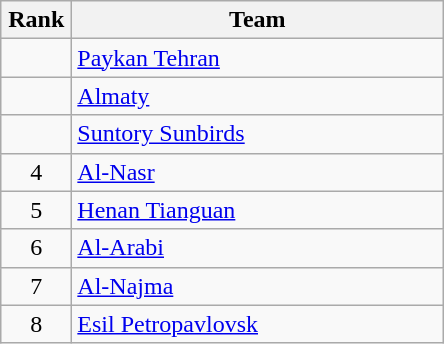<table class="wikitable" style="text-align: center;">
<tr>
<th width=40>Rank</th>
<th width=240>Team</th>
</tr>
<tr>
<td></td>
<td align="left"> <a href='#'>Paykan Tehran</a></td>
</tr>
<tr>
<td></td>
<td align="left"> <a href='#'>Almaty</a></td>
</tr>
<tr>
<td></td>
<td align="left"> <a href='#'>Suntory Sunbirds</a></td>
</tr>
<tr>
<td>4</td>
<td align="left"> <a href='#'>Al-Nasr</a></td>
</tr>
<tr>
<td>5</td>
<td align="left"> <a href='#'>Henan Tianguan</a></td>
</tr>
<tr>
<td>6</td>
<td align="left"> <a href='#'>Al-Arabi</a></td>
</tr>
<tr>
<td>7</td>
<td align="left"> <a href='#'>Al-Najma</a></td>
</tr>
<tr>
<td>8</td>
<td align="left"> <a href='#'>Esil Petropavlovsk</a></td>
</tr>
</table>
